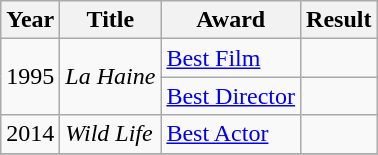<table class="wikitable">
<tr>
<th>Year</th>
<th>Title</th>
<th>Award</th>
<th>Result</th>
</tr>
<tr>
<td rowspan=2>1995</td>
<td rowspan=2><em>La Haine</em></td>
<td><a href='#'>Best Film</a></td>
<td></td>
</tr>
<tr>
<td><a href='#'>Best Director</a></td>
<td></td>
</tr>
<tr>
<td>2014</td>
<td><em>Wild Life</em></td>
<td><a href='#'>Best Actor</a></td>
<td></td>
</tr>
<tr>
</tr>
</table>
